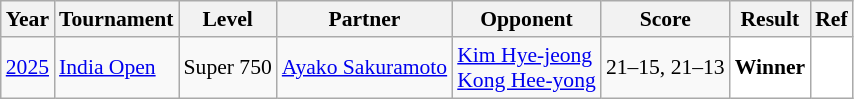<table class="sortable wikitable" style="font-size: 90%;">
<tr>
<th>Year</th>
<th>Tournament</th>
<th>Level</th>
<th>Partner</th>
<th>Opponent</th>
<th>Score</th>
<th>Result</th>
<th>Ref</th>
</tr>
<tr>
<td align="center"><a href='#'>2025</a></td>
<td align="left"><a href='#'>India Open</a></td>
<td align="left">Super 750</td>
<td align="left"> <a href='#'>Ayako Sakuramoto</a></td>
<td align="left"> <a href='#'>Kim Hye-jeong</a><br> <a href='#'>Kong Hee-yong</a></td>
<td align="left">21–15, 21–13</td>
<td style="text-align:left; background:white"> <strong>Winner</strong></td>
<td style="text-align:center; background:white"></td>
</tr>
</table>
